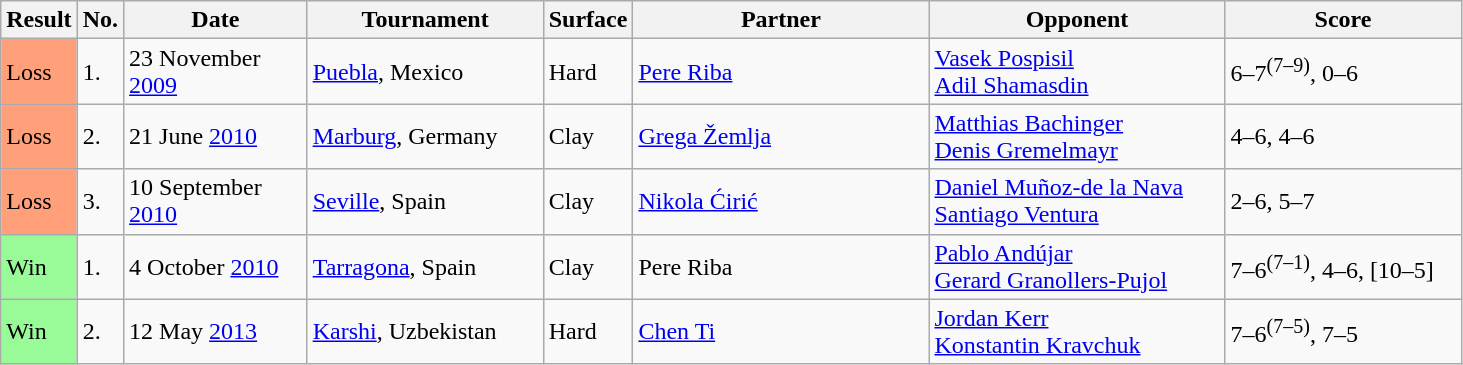<table class="sortable wikitable">
<tr>
<th style="width:40px">Result</th>
<th style="width:20px" class="unsortable">No.</th>
<th style="width:115px">Date</th>
<th style="width:150px">Tournament</th>
<th style="width:50px">Surface</th>
<th style="width:190px">Partner</th>
<th style="width:190px">Opponent</th>
<th style="width:150px" class="unsortable">Score</th>
</tr>
<tr>
<td style="background:#ffa07a;">Loss</td>
<td>1.</td>
<td>23 November <a href='#'>2009</a></td>
<td><a href='#'>Puebla</a>, Mexico</td>
<td>Hard</td>
<td> <a href='#'>Pere Riba</a></td>
<td> <a href='#'>Vasek Pospisil</a><br> <a href='#'>Adil Shamasdin</a></td>
<td>6–7<sup>(7–9)</sup>, 0–6</td>
</tr>
<tr>
<td style="background:#ffa07a;">Loss</td>
<td>2.</td>
<td>21 June <a href='#'>2010</a></td>
<td><a href='#'>Marburg</a>, Germany</td>
<td>Clay</td>
<td> <a href='#'>Grega Žemlja</a></td>
<td> <a href='#'>Matthias Bachinger</a><br> <a href='#'>Denis Gremelmayr</a></td>
<td>4–6, 4–6</td>
</tr>
<tr>
<td style="background:#ffa07a;">Loss</td>
<td>3.</td>
<td>10 September <a href='#'>2010</a></td>
<td><a href='#'>Seville</a>, Spain</td>
<td>Clay</td>
<td> <a href='#'>Nikola Ćirić</a></td>
<td> <a href='#'>Daniel Muñoz-de la Nava</a><br> <a href='#'>Santiago Ventura</a></td>
<td>2–6, 5–7</td>
</tr>
<tr>
<td style="background:#98fb98;">Win</td>
<td>1.</td>
<td>4 October <a href='#'>2010</a></td>
<td><a href='#'>Tarragona</a>, Spain</td>
<td>Clay</td>
<td> Pere Riba</td>
<td> <a href='#'>Pablo Andújar</a><br> <a href='#'>Gerard Granollers-Pujol</a></td>
<td>7–6<sup>(7–1)</sup>, 4–6, [10–5]</td>
</tr>
<tr>
<td style="background:#98fb98;">Win</td>
<td>2.</td>
<td>12 May <a href='#'>2013</a></td>
<td><a href='#'>Karshi</a>, Uzbekistan</td>
<td>Hard</td>
<td> <a href='#'>Chen Ti</a></td>
<td> <a href='#'>Jordan Kerr</a><br> <a href='#'>Konstantin Kravchuk</a></td>
<td>7–6<sup>(7–5)</sup>, 7–5</td>
</tr>
</table>
